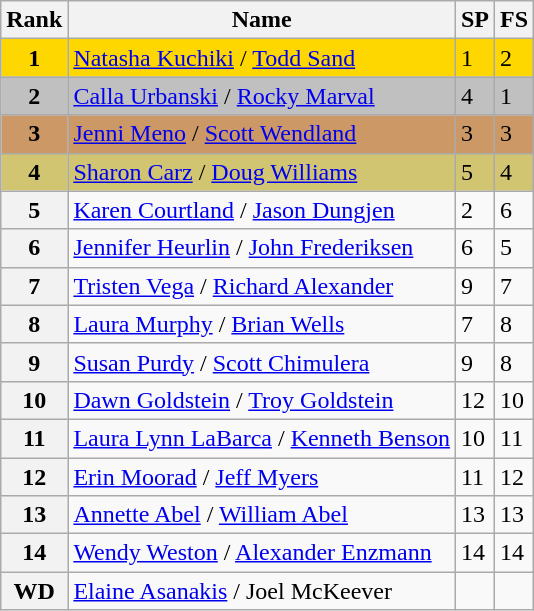<table class="wikitable">
<tr>
<th>Rank</th>
<th>Name</th>
<th>SP</th>
<th>FS</th>
</tr>
<tr bgcolor="gold">
<td align="center"><strong>1</strong></td>
<td><a href='#'>Natasha Kuchiki</a> / <a href='#'>Todd Sand</a></td>
<td>1</td>
<td>2</td>
</tr>
<tr bgcolor="silver">
<td align="center"><strong>2</strong></td>
<td><a href='#'>Calla Urbanski</a> / <a href='#'>Rocky Marval</a></td>
<td>4</td>
<td>1</td>
</tr>
<tr bgcolor="cc9966">
<td align="center"><strong>3</strong></td>
<td><a href='#'>Jenni Meno</a> / <a href='#'>Scott Wendland</a></td>
<td>3</td>
<td>3</td>
</tr>
<tr bgcolor="#d1c571">
<td align="center"><strong>4</strong></td>
<td><a href='#'>Sharon Carz</a> / <a href='#'>Doug Williams</a></td>
<td>5</td>
<td>4</td>
</tr>
<tr>
<th>5</th>
<td><a href='#'>Karen Courtland</a> / <a href='#'>Jason Dungjen</a></td>
<td>2</td>
<td>6</td>
</tr>
<tr>
<th>6</th>
<td><a href='#'>Jennifer Heurlin</a> / <a href='#'>John Frederiksen</a></td>
<td>6</td>
<td>5</td>
</tr>
<tr>
<th>7</th>
<td><a href='#'>Tristen Vega</a> / <a href='#'>Richard Alexander</a></td>
<td>9</td>
<td>7</td>
</tr>
<tr>
<th>8</th>
<td><a href='#'>Laura Murphy</a> / <a href='#'>Brian Wells</a></td>
<td>7</td>
<td>8</td>
</tr>
<tr>
<th>9</th>
<td><a href='#'>Susan Purdy</a> / <a href='#'>Scott Chimulera</a></td>
<td>9</td>
<td>8</td>
</tr>
<tr>
<th>10</th>
<td><a href='#'>Dawn Goldstein</a> / <a href='#'>Troy Goldstein</a></td>
<td>12</td>
<td>10</td>
</tr>
<tr>
<th>11</th>
<td><a href='#'>Laura Lynn LaBarca</a> / <a href='#'>Kenneth Benson</a></td>
<td>10</td>
<td>11</td>
</tr>
<tr>
<th>12</th>
<td><a href='#'>Erin Moorad</a> / <a href='#'>Jeff Myers</a></td>
<td>11</td>
<td>12</td>
</tr>
<tr>
<th>13</th>
<td><a href='#'>Annette Abel</a> / <a href='#'>William Abel</a></td>
<td>13</td>
<td>13</td>
</tr>
<tr>
<th>14</th>
<td><a href='#'>Wendy Weston</a> / <a href='#'>Alexander Enzmann</a></td>
<td>14</td>
<td>14</td>
</tr>
<tr>
<th>WD</th>
<td><a href='#'>Elaine Asanakis</a> / Joel McKeever</td>
<td></td>
<td></td>
</tr>
</table>
